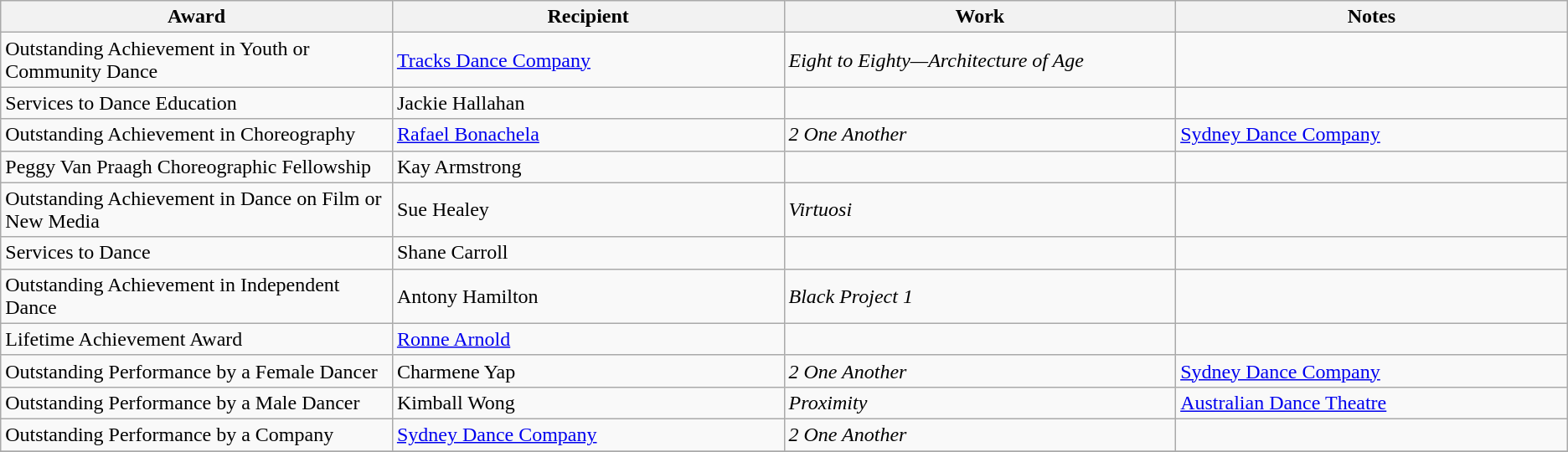<table class="wikitable">
<tr>
<th width="25%">Award</th>
<th width="25%">Recipient</th>
<th width="25%">Work</th>
<th width="25%">Notes</th>
</tr>
<tr>
<td>Outstanding Achievement in Youth or Community Dance</td>
<td><a href='#'>Tracks Dance Company</a></td>
<td><em>Eight to Eighty—Architecture of Age</em></td>
<td></td>
</tr>
<tr>
<td>Services to Dance Education</td>
<td>Jackie Hallahan</td>
<td></td>
<td></td>
</tr>
<tr>
<td>Outstanding Achievement in Choreography</td>
<td><a href='#'>Rafael Bonachela</a></td>
<td><em>2 One Another</em></td>
<td><a href='#'>Sydney Dance Company</a></td>
</tr>
<tr>
<td>Peggy Van Praagh Choreographic Fellowship</td>
<td>Kay Armstrong</td>
<td></td>
<td></td>
</tr>
<tr>
<td>Outstanding Achievement in Dance on Film or New Media</td>
<td>Sue Healey</td>
<td><em>Virtuosi</em></td>
<td></td>
</tr>
<tr>
<td>Services to Dance</td>
<td>Shane Carroll</td>
<td></td>
<td></td>
</tr>
<tr>
<td>Outstanding Achievement in Independent Dance</td>
<td>Antony Hamilton</td>
<td><em>Black Project 1</em></td>
<td></td>
</tr>
<tr>
<td>Lifetime Achievement Award</td>
<td><a href='#'>Ronne Arnold</a></td>
<td></td>
<td></td>
</tr>
<tr>
<td>Outstanding Performance by a Female Dancer</td>
<td>Charmene Yap</td>
<td><em>2 One Another</em></td>
<td><a href='#'>Sydney Dance Company</a></td>
</tr>
<tr>
<td>Outstanding Performance by a Male Dancer</td>
<td>Kimball Wong</td>
<td><em>Proximity</em></td>
<td><a href='#'>Australian Dance Theatre</a></td>
</tr>
<tr>
<td>Outstanding Performance by a Company</td>
<td><a href='#'>Sydney Dance Company</a></td>
<td><em>2 One Another</em></td>
<td></td>
</tr>
<tr>
</tr>
</table>
